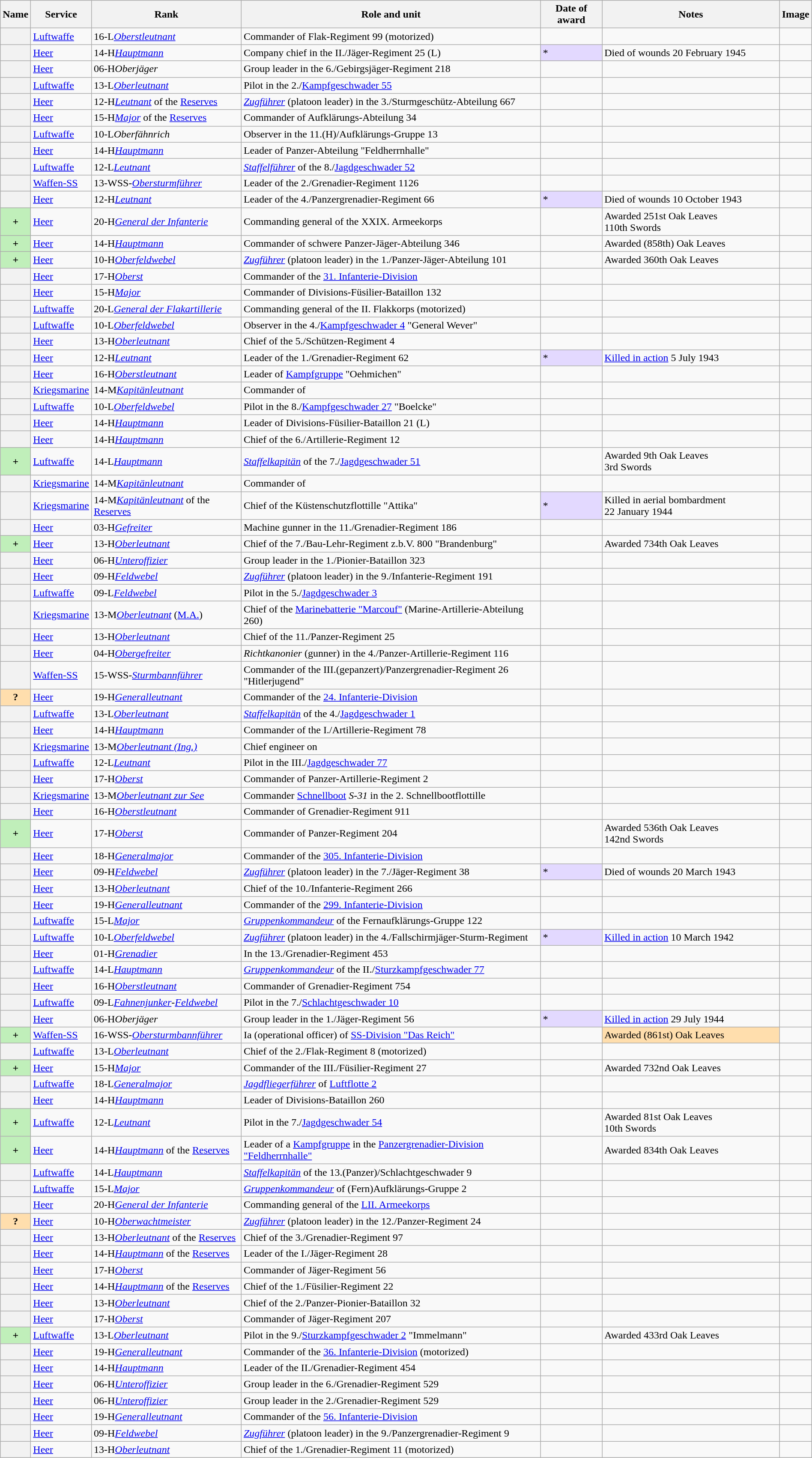<table class="wikitable plainrowheaders sortable" style="width:100%;">
<tr>
<th scope="col">Name</th>
<th scope="col">Service</th>
<th scope="col">Rank</th>
<th scope="col" class="unsortable">Role and unit</th>
<th scope="col">Date of award</th>
<th scope="col" class="unsortable">Notes</th>
<th scope="col" class="unsortable">Image</th>
</tr>
<tr>
<th scope="row"></th>
<td><a href='#'>Luftwaffe</a></td>
<td><span>16-L</span><em><a href='#'>Oberstleutnant</a></em></td>
<td>Commander of Flak-Regiment 99 (motorized)</td>
<td></td>
<td></td>
<td></td>
</tr>
<tr>
<th scope="row"></th>
<td><a href='#'>Heer</a></td>
<td><span>14-H</span><em><a href='#'>Hauptmann</a></em></td>
<td>Company chief in the II./Jäger-Regiment 25 (L)</td>
<td style="background:#e3d9ff;" align="left">*</td>
<td>Died of wounds 20 February 1945</td>
<td></td>
</tr>
<tr>
<th scope="row"></th>
<td><a href='#'>Heer</a></td>
<td><span>06-H</span><em>Oberjäger</em></td>
<td>Group leader in the 6./Gebirgsjäger-Regiment 218</td>
<td></td>
<td></td>
<td></td>
</tr>
<tr>
<th scope="row"></th>
<td><a href='#'>Luftwaffe</a></td>
<td><span>13-L</span><em><a href='#'>Oberleutnant</a></em></td>
<td>Pilot in the 2./<a href='#'>Kampfgeschwader 55</a></td>
<td></td>
<td></td>
<td></td>
</tr>
<tr>
<th scope="row"></th>
<td><a href='#'>Heer</a></td>
<td><span>12-H</span><em><a href='#'>Leutnant</a></em> of the <a href='#'>Reserves</a></td>
<td><em><a href='#'>Zugführer</a></em> (platoon leader) in the 3./Sturmgeschütz-Abteilung 667</td>
<td></td>
<td></td>
<td></td>
</tr>
<tr>
<th scope="row"></th>
<td><a href='#'>Heer</a></td>
<td><span>15-H</span><em><a href='#'>Major</a></em> of the <a href='#'>Reserves</a></td>
<td>Commander of Aufklärungs-Abteilung 34</td>
<td></td>
<td></td>
<td></td>
</tr>
<tr>
<th scope="row"></th>
<td><a href='#'>Luftwaffe</a></td>
<td><span>10-L</span><em>Oberfähnrich</em></td>
<td>Observer in the 11.(H)/Aufklärungs-Gruppe 13</td>
<td></td>
<td></td>
<td></td>
</tr>
<tr>
<th scope="row"></th>
<td><a href='#'>Heer</a></td>
<td><span>14-H</span><em><a href='#'>Hauptmann</a></em></td>
<td>Leader of Panzer-Abteilung "Feldherrnhalle"</td>
<td></td>
<td></td>
<td></td>
</tr>
<tr>
<th scope="row"></th>
<td><a href='#'>Luftwaffe</a></td>
<td><span>12-L</span><em><a href='#'>Leutnant</a></em></td>
<td><em><a href='#'>Staffelführer</a></em> of the 8./<a href='#'>Jagdgeschwader 52</a></td>
<td></td>
<td></td>
<td></td>
</tr>
<tr>
<th scope="row"></th>
<td><a href='#'>Waffen-SS</a></td>
<td><span>13-W</span>SS-<em><a href='#'>Obersturmführer</a></em></td>
<td>Leader of the 2./Grenadier-Regiment 1126</td>
<td></td>
<td></td>
<td></td>
</tr>
<tr>
<th scope="row"></th>
<td><a href='#'>Heer</a></td>
<td><span>12-H</span><em><a href='#'>Leutnant</a></em></td>
<td>Leader of the 4./Panzergrenadier-Regiment 66</td>
<td style="background:#e3d9ff;" align="left">*</td>
<td>Died of wounds 10 October 1943</td>
<td></td>
</tr>
<tr>
<th scope="row" style="background:#C0EFBA" align="left">+</th>
<td><a href='#'>Heer</a></td>
<td><span>20-H</span><em><a href='#'>General der Infanterie</a></em></td>
<td>Commanding general of the XXIX. Armeekorps</td>
<td></td>
<td>Awarded 251st Oak Leaves <br>110th Swords </td>
<td></td>
</tr>
<tr>
<th scope="row" style="background:#C0EFBA" align="left">+</th>
<td><a href='#'>Heer</a></td>
<td><span>14-H</span><em><a href='#'>Hauptmann</a></em></td>
<td>Commander of schwere Panzer-Jäger-Abteilung 346</td>
<td></td>
<td>Awarded (858th) Oak Leaves </td>
<td></td>
</tr>
<tr>
<th scope="row" style="background:#C0EFBA" align="left">+</th>
<td><a href='#'>Heer</a></td>
<td><span>10-H</span><em><a href='#'>Oberfeldwebel</a></em></td>
<td><em><a href='#'>Zugführer</a></em> (platoon leader) in the 1./Panzer-Jäger-Abteilung 101</td>
<td></td>
<td>Awarded 360th Oak Leaves </td>
<td></td>
</tr>
<tr>
<th scope="row"></th>
<td><a href='#'>Heer</a></td>
<td><span>17-H</span><em><a href='#'>Oberst</a></em></td>
<td>Commander of the <a href='#'>31. Infanterie-Division</a></td>
<td></td>
<td></td>
<td></td>
</tr>
<tr>
<th scope="row"></th>
<td><a href='#'>Heer</a></td>
<td><span>15-H</span><em><a href='#'>Major</a></em></td>
<td>Commander of Divisions-Füsilier-Bataillon 132</td>
<td></td>
<td></td>
<td></td>
</tr>
<tr>
<th scope="row"></th>
<td><a href='#'>Luftwaffe</a></td>
<td><span>20-L</span><em><a href='#'>General der Flakartillerie</a></em></td>
<td>Commanding general of the II. Flakkorps (motorized)</td>
<td></td>
<td></td>
<td></td>
</tr>
<tr>
<th scope="row"></th>
<td><a href='#'>Luftwaffe</a></td>
<td><span>10-L</span><em><a href='#'>Oberfeldwebel</a></em></td>
<td>Observer in the 4./<a href='#'>Kampfgeschwader 4</a> "General Wever"</td>
<td></td>
<td></td>
<td></td>
</tr>
<tr>
<th scope="row"></th>
<td><a href='#'>Heer</a></td>
<td><span>13-H</span><em><a href='#'>Oberleutnant</a></em></td>
<td>Chief of the 5./Schützen-Regiment 4</td>
<td></td>
<td></td>
<td></td>
</tr>
<tr>
<th scope="row"></th>
<td><a href='#'>Heer</a></td>
<td><span>12-H</span><em><a href='#'>Leutnant</a></em></td>
<td>Leader of the 1./Grenadier-Regiment 62</td>
<td style="background:#e3d9ff;" align="left">*</td>
<td><a href='#'>Killed in action</a> 5 July 1943</td>
<td></td>
</tr>
<tr>
<th scope="row"></th>
<td><a href='#'>Heer</a></td>
<td><span>16-H</span><em><a href='#'>Oberstleutnant</a></em></td>
<td>Leader of <a href='#'>Kampfgruppe</a> "Oehmichen"</td>
<td></td>
<td></td>
<td></td>
</tr>
<tr>
<th scope="row"></th>
<td><a href='#'>Kriegsmarine</a></td>
<td><span>14-M</span><em><a href='#'>Kapitänleutnant</a></em></td>
<td>Commander of </td>
<td></td>
<td></td>
<td></td>
</tr>
<tr>
<th scope="row"></th>
<td><a href='#'>Luftwaffe</a></td>
<td><span>10-L</span><em><a href='#'>Oberfeldwebel</a></em></td>
<td>Pilot in the 8./<a href='#'>Kampfgeschwader 27</a> "Boelcke"</td>
<td></td>
<td></td>
<td></td>
</tr>
<tr>
<th scope="row"></th>
<td><a href='#'>Heer</a></td>
<td><span>14-H</span><em><a href='#'>Hauptmann</a></em></td>
<td>Leader of Divisions-Füsilier-Bataillon 21 (L)</td>
<td></td>
<td></td>
<td></td>
</tr>
<tr>
<th scope="row"></th>
<td><a href='#'>Heer</a></td>
<td><span>14-H</span><em><a href='#'>Hauptmann</a></em></td>
<td>Chief of the 6./Artillerie-Regiment 12</td>
<td></td>
<td></td>
<td></td>
</tr>
<tr>
<th scope="row" style="background:#C0EFBA" align="left">+</th>
<td><a href='#'>Luftwaffe</a></td>
<td><span>14-L</span><em><a href='#'>Hauptmann</a></em></td>
<td><em><a href='#'>Staffelkapitän</a></em> of the 7./<a href='#'>Jagdgeschwader 51</a></td>
<td></td>
<td>Awarded 9th Oak Leaves <br>3rd Swords </td>
<td></td>
</tr>
<tr>
<th scope="row"></th>
<td><a href='#'>Kriegsmarine</a></td>
<td><span>14-M</span><em><a href='#'>Kapitänleutnant</a></em></td>
<td>Commander of </td>
<td></td>
<td></td>
<td></td>
</tr>
<tr>
<th scope="row"></th>
<td><a href='#'>Kriegsmarine</a></td>
<td><span>14-M</span><em><a href='#'>Kapitänleutnant</a></em> of the <a href='#'>Reserves</a></td>
<td>Chief of the Küstenschutzflottille "Attika"</td>
<td style="background:#e3d9ff;" align="left">*</td>
<td>Killed in aerial bombardment 22 January 1944</td>
<td></td>
</tr>
<tr>
<th scope="row"></th>
<td><a href='#'>Heer</a></td>
<td><span>03-H</span><em><a href='#'>Gefreiter</a></em></td>
<td>Machine gunner in the 11./Grenadier-Regiment 186</td>
<td></td>
<td></td>
<td></td>
</tr>
<tr>
<th scope="row" style="background:#C0EFBA" align="left">+</th>
<td><a href='#'>Heer</a></td>
<td><span>13-H</span><em><a href='#'>Oberleutnant</a></em></td>
<td>Chief of the 7./Bau-Lehr-Regiment z.b.V. 800 "Brandenburg"</td>
<td></td>
<td>Awarded 734th Oak Leaves </td>
<td></td>
</tr>
<tr>
<th scope="row"></th>
<td><a href='#'>Heer</a></td>
<td><span>06-H</span><em><a href='#'>Unteroffizier</a></em></td>
<td>Group leader in the 1./Pionier-Bataillon 323</td>
<td></td>
<td></td>
<td></td>
</tr>
<tr>
<th scope="row"></th>
<td><a href='#'>Heer</a></td>
<td><span>09-H</span><em><a href='#'>Feldwebel</a></em></td>
<td><em><a href='#'>Zugführer</a></em> (platoon leader) in the 9./Infanterie-Regiment 191</td>
<td></td>
<td></td>
<td></td>
</tr>
<tr>
<th scope="row"></th>
<td><a href='#'>Luftwaffe</a></td>
<td><span>09-L</span><em><a href='#'>Feldwebel</a></em></td>
<td>Pilot in the 5./<a href='#'>Jagdgeschwader 3</a></td>
<td></td>
<td></td>
<td></td>
</tr>
<tr>
<th scope="row"></th>
<td><a href='#'>Kriegsmarine</a></td>
<td><span>13-M</span><em><a href='#'>Oberleutnant</a></em> (<a href='#'>M.A.</a>)</td>
<td>Chief of the <a href='#'>Marinebatterie "Marcouf"</a> (Marine-Artillerie-Abteilung 260)</td>
<td></td>
<td></td>
<td></td>
</tr>
<tr>
<th scope="row"></th>
<td><a href='#'>Heer</a></td>
<td><span>13-H</span><em><a href='#'>Oberleutnant</a></em></td>
<td>Chief of the 11./Panzer-Regiment 25</td>
<td></td>
<td></td>
<td></td>
</tr>
<tr>
<th scope="row"></th>
<td><a href='#'>Heer</a></td>
<td><span>04-H</span><em><a href='#'>Obergefreiter</a></em></td>
<td><em>Richtkanonier</em> (gunner) in the 4./Panzer-Artillerie-Regiment 116</td>
<td></td>
<td></td>
<td></td>
</tr>
<tr>
<th scope="row"></th>
<td><a href='#'>Waffen-SS</a></td>
<td><span>15-W</span>SS-<em><a href='#'>Sturmbannführer</a></em></td>
<td>Commander of the III.(gepanzert)/Panzergrenadier-Regiment 26 "Hitlerjugend"</td>
<td></td>
<td></td>
<td></td>
</tr>
<tr>
<th scope="row" style="background:#ffdead;">?</th>
<td><a href='#'>Heer</a></td>
<td><span>19-H</span><em><a href='#'>Generalleutnant</a></em></td>
<td>Commander of the <a href='#'>24. Infanterie-Division</a></td>
<td></td>
<td></td>
<td></td>
</tr>
<tr>
<th scope="row"></th>
<td><a href='#'>Luftwaffe</a></td>
<td><span>13-L</span><em><a href='#'>Oberleutnant</a></em></td>
<td><em><a href='#'>Staffelkapitän</a></em> of the 4./<a href='#'>Jagdgeschwader 1</a></td>
<td></td>
<td></td>
<td></td>
</tr>
<tr>
<th scope="row"></th>
<td><a href='#'>Heer</a></td>
<td><span>14-H</span><em><a href='#'>Hauptmann</a></em></td>
<td>Commander of the I./Artillerie-Regiment 78</td>
<td></td>
<td></td>
<td></td>
</tr>
<tr>
<th scope="row"></th>
<td><a href='#'>Kriegsmarine</a></td>
<td><span>13-M</span><em><a href='#'>Oberleutnant (Ing.)</a></em></td>
<td>Chief engineer on </td>
<td></td>
<td></td>
<td></td>
</tr>
<tr>
<th scope="row"></th>
<td><a href='#'>Luftwaffe</a></td>
<td><span>12-L</span><em><a href='#'>Leutnant</a></em></td>
<td>Pilot in the III./<a href='#'>Jagdgeschwader 77</a></td>
<td></td>
<td></td>
<td></td>
</tr>
<tr>
<th scope="row"></th>
<td><a href='#'>Heer</a></td>
<td><span>17-H</span><em><a href='#'>Oberst</a></em></td>
<td>Commander of Panzer-Artillerie-Regiment 2</td>
<td></td>
<td></td>
<td></td>
</tr>
<tr>
<th scope="row"></th>
<td><a href='#'>Kriegsmarine</a></td>
<td><span>13-M</span><em><a href='#'>Oberleutnant zur See</a></em></td>
<td>Commander <a href='#'>Schnellboot</a> <em>S-31</em> in the 2. Schnellbootflottille</td>
<td></td>
<td></td>
<td></td>
</tr>
<tr>
<th scope="row"></th>
<td><a href='#'>Heer</a></td>
<td><span>16-H</span><em><a href='#'>Oberstleutnant</a></em></td>
<td>Commander of Grenadier-Regiment 911</td>
<td></td>
<td></td>
<td></td>
</tr>
<tr>
<th scope="row" style="background:#C0EFBA" align="left">+</th>
<td><a href='#'>Heer</a></td>
<td><span>17-H</span><em><a href='#'>Oberst</a></em></td>
<td>Commander of Panzer-Regiment 204</td>
<td></td>
<td>Awarded 536th Oak Leaves <br>142nd Swords </td>
<td></td>
</tr>
<tr>
<th scope="row"></th>
<td><a href='#'>Heer</a></td>
<td><span>18-H</span><em><a href='#'>Generalmajor</a></em></td>
<td>Commander of the <a href='#'>305. Infanterie-Division</a></td>
<td></td>
<td></td>
<td></td>
</tr>
<tr>
<th scope="row"></th>
<td><a href='#'>Heer</a></td>
<td><span>09-H</span><em><a href='#'>Feldwebel</a></em></td>
<td><em><a href='#'>Zugführer</a></em> (platoon leader) in the 7./Jäger-Regiment 38</td>
<td style="background:#e3d9ff;" align="left">*</td>
<td>Died of wounds 20 March 1943</td>
<td></td>
</tr>
<tr>
<th scope="row"></th>
<td><a href='#'>Heer</a></td>
<td><span>13-H</span><em><a href='#'>Oberleutnant</a></em></td>
<td>Chief of the 10./Infanterie-Regiment 266</td>
<td></td>
<td></td>
<td></td>
</tr>
<tr>
<th scope="row"></th>
<td><a href='#'>Heer</a></td>
<td><span>19-H</span><em><a href='#'>Generalleutnant</a></em></td>
<td>Commander of the <a href='#'>299. Infanterie-Division</a></td>
<td></td>
<td></td>
<td></td>
</tr>
<tr>
<th scope="row"></th>
<td><a href='#'>Luftwaffe</a></td>
<td><span>15-L</span><em><a href='#'>Major</a></em></td>
<td><em><a href='#'>Gruppenkommandeur</a></em> of the Fernaufklärungs-Gruppe 122</td>
<td></td>
<td></td>
<td></td>
</tr>
<tr>
<th scope="row"></th>
<td><a href='#'>Luftwaffe</a></td>
<td><span>10-L</span><em><a href='#'>Oberfeldwebel</a></em></td>
<td><em><a href='#'>Zugführer</a></em> (platoon leader) in the 4./Fallschirmjäger-Sturm-Regiment</td>
<td style="background:#e3d9ff;" align="left">*</td>
<td><a href='#'>Killed in action</a> 10 March 1942</td>
<td></td>
</tr>
<tr>
<th scope="row"></th>
<td><a href='#'>Heer</a></td>
<td><span>01-H</span><em><a href='#'>Grenadier</a></em></td>
<td>In the 13./Grenadier-Regiment 453</td>
<td></td>
<td></td>
<td></td>
</tr>
<tr>
<th scope="row"></th>
<td><a href='#'>Luftwaffe</a></td>
<td><span>14-L</span><em><a href='#'>Hauptmann</a></em></td>
<td><em><a href='#'>Gruppenkommandeur</a></em> of the II./<a href='#'>Sturzkampfgeschwader 77</a></td>
<td></td>
<td></td>
<td></td>
</tr>
<tr>
<th scope="row"></th>
<td><a href='#'>Heer</a></td>
<td><span>16-H</span><em><a href='#'>Oberstleutnant</a></em></td>
<td>Commander of Grenadier-Regiment 754</td>
<td></td>
<td></td>
<td></td>
</tr>
<tr>
<th scope="row"></th>
<td><a href='#'>Luftwaffe</a></td>
<td><span>09-L</span><em><a href='#'>Fahnenjunker</a></em>-<em><a href='#'>Feldwebel</a></em></td>
<td>Pilot in the 7./<a href='#'>Schlachtgeschwader 10</a></td>
<td></td>
<td></td>
<td></td>
</tr>
<tr>
<th scope="row"></th>
<td><a href='#'>Heer</a></td>
<td><span>06-H</span><em>Oberjäger</em></td>
<td>Group leader in the 1./Jäger-Regiment 56</td>
<td style="background:#e3d9ff;" align="left">*</td>
<td><a href='#'>Killed in action</a> 29 July 1944</td>
<td></td>
</tr>
<tr>
<th scope="row" style="background:#C0EFBA" align="left">+</th>
<td><a href='#'>Waffen-SS</a></td>
<td><span>16-W</span>SS-<em><a href='#'>Obersturmbannführer</a></em></td>
<td>Ia (operational officer) of <a href='#'>SS-Division "Das Reich"</a></td>
<td></td>
<td style="background:#ffdead;">Awarded (861st) Oak Leaves </td>
<td></td>
</tr>
<tr>
<th scope="row"></th>
<td><a href='#'>Luftwaffe</a></td>
<td><span>13-L</span><em><a href='#'>Oberleutnant</a></em></td>
<td>Chief of the 2./Flak-Regiment 8 (motorized)</td>
<td></td>
<td></td>
<td></td>
</tr>
<tr>
<th scope="row" style="background:#C0EFBA" align="left">+</th>
<td><a href='#'>Heer</a></td>
<td><span>15-H</span><em><a href='#'>Major</a></em></td>
<td>Commander of the III./Füsilier-Regiment 27</td>
<td></td>
<td>Awarded 732nd Oak Leaves </td>
<td></td>
</tr>
<tr>
<th scope="row"></th>
<td><a href='#'>Luftwaffe</a></td>
<td><span>18-L</span><em><a href='#'>Generalmajor</a></em></td>
<td><em><a href='#'>Jagdfliegerführer</a></em> of <a href='#'>Luftflotte 2</a></td>
<td></td>
<td></td>
<td></td>
</tr>
<tr>
<th scope="row"></th>
<td><a href='#'>Heer</a></td>
<td><span>14-H</span><em><a href='#'>Hauptmann</a></em></td>
<td>Leader of Divisions-Bataillon 260</td>
<td></td>
<td></td>
<td></td>
</tr>
<tr>
<th scope="row" style="background:#C0EFBA" align="left">+</th>
<td><a href='#'>Luftwaffe</a></td>
<td><span>12-L</span><em><a href='#'>Leutnant</a></em></td>
<td>Pilot in the 7./<a href='#'>Jagdgeschwader 54</a></td>
<td></td>
<td>Awarded 81st Oak Leaves <br>10th Swords </td>
<td></td>
</tr>
<tr>
<th scope="row" style="background:#C0EFBA" align="left">+</th>
<td><a href='#'>Heer</a></td>
<td><span>14-H</span><em><a href='#'>Hauptmann</a></em> of the <a href='#'>Reserves</a></td>
<td>Leader of a <a href='#'>Kampfgruppe</a> in the <a href='#'>Panzergrenadier-Division "Feldherrnhalle"</a></td>
<td></td>
<td>Awarded 834th Oak Leaves </td>
<td></td>
</tr>
<tr>
<th scope="row"></th>
<td><a href='#'>Luftwaffe</a></td>
<td><span>14-L</span><em><a href='#'>Hauptmann</a></em></td>
<td><em><a href='#'>Staffelkapitän</a></em> of the 13.(Panzer)/Schlachtgeschwader 9</td>
<td></td>
<td></td>
<td></td>
</tr>
<tr>
<th scope="row"></th>
<td><a href='#'>Luftwaffe</a></td>
<td><span>15-L</span><em><a href='#'>Major</a></em></td>
<td><em><a href='#'>Gruppenkommandeur</a></em> of (Fern)Aufklärungs-Gruppe 2</td>
<td></td>
<td></td>
<td></td>
</tr>
<tr>
<th scope="row"></th>
<td><a href='#'>Heer</a></td>
<td><span>20-H</span><em><a href='#'>General der Infanterie</a></em></td>
<td>Commanding general of the <a href='#'>LII. Armeekorps</a></td>
<td></td>
<td></td>
<td></td>
</tr>
<tr>
<th scope="row" style="background:#ffdead;">?</th>
<td><a href='#'>Heer</a></td>
<td><span>10-H</span><em><a href='#'>Oberwachtmeister</a></em></td>
<td><em><a href='#'>Zugführer</a></em> (platoon leader) in the 12./Panzer-Regiment 24</td>
<td></td>
<td></td>
<td></td>
</tr>
<tr>
<th scope="row"></th>
<td><a href='#'>Heer</a></td>
<td><span>13-H</span><em><a href='#'>Oberleutnant</a></em> of the <a href='#'>Reserves</a></td>
<td>Chief of the 3./Grenadier-Regiment 97</td>
<td></td>
<td></td>
<td></td>
</tr>
<tr>
<th scope="row"></th>
<td><a href='#'>Heer</a></td>
<td><span>14-H</span><em><a href='#'>Hauptmann</a></em> of the <a href='#'>Reserves</a></td>
<td>Leader of the I./Jäger-Regiment 28</td>
<td></td>
<td></td>
<td></td>
</tr>
<tr>
<th scope="row"></th>
<td><a href='#'>Heer</a></td>
<td><span>17-H</span><em><a href='#'>Oberst</a></em></td>
<td>Commander of Jäger-Regiment 56</td>
<td></td>
<td></td>
<td></td>
</tr>
<tr>
<th scope="row"></th>
<td><a href='#'>Heer</a></td>
<td><span>14-H</span><em><a href='#'>Hauptmann</a></em> of the <a href='#'>Reserves</a></td>
<td>Chief of the 1./Füsilier-Regiment 22</td>
<td></td>
<td></td>
<td></td>
</tr>
<tr>
<th scope="row"></th>
<td><a href='#'>Heer</a></td>
<td><span>13-H</span><em><a href='#'>Oberleutnant</a></em></td>
<td>Chief of the 2./Panzer-Pionier-Bataillon 32</td>
<td></td>
<td></td>
<td></td>
</tr>
<tr>
<th scope="row"></th>
<td><a href='#'>Heer</a></td>
<td><span>17-H</span><em><a href='#'>Oberst</a></em></td>
<td>Commander of Jäger-Regiment 207</td>
<td></td>
<td></td>
<td></td>
</tr>
<tr>
<th scope="row" style="background:#C0EFBA" align="left">+</th>
<td><a href='#'>Luftwaffe</a></td>
<td><span>13-L</span><em><a href='#'>Oberleutnant</a></em></td>
<td>Pilot in the 9./<a href='#'>Sturzkampfgeschwader 2</a> "Immelmann"</td>
<td></td>
<td>Awarded 433rd Oak Leaves </td>
<td></td>
</tr>
<tr>
<th scope="row"></th>
<td><a href='#'>Heer</a></td>
<td><span>19-H</span><em><a href='#'>Generalleutnant</a></em></td>
<td>Commander of the <a href='#'>36. Infanterie-Division</a> (motorized)</td>
<td></td>
<td></td>
<td></td>
</tr>
<tr>
<th scope="row"></th>
<td><a href='#'>Heer</a></td>
<td><span>14-H</span><em><a href='#'>Hauptmann</a></em></td>
<td>Leader of the II./Grenadier-Regiment 454</td>
<td></td>
<td></td>
<td></td>
</tr>
<tr>
<th scope="row"></th>
<td><a href='#'>Heer</a></td>
<td><span>06-H</span><em><a href='#'>Unteroffizier</a></em></td>
<td>Group leader in the 6./Grenadier-Regiment 529</td>
<td></td>
<td></td>
<td></td>
</tr>
<tr>
<th scope="row"></th>
<td><a href='#'>Heer</a></td>
<td><span>06-H</span><em><a href='#'>Unteroffizier</a></em></td>
<td>Group leader in the 2./Grenadier-Regiment 529</td>
<td></td>
<td></td>
<td></td>
</tr>
<tr>
<th scope="row"></th>
<td><a href='#'>Heer</a></td>
<td><span>19-H</span><em><a href='#'>Generalleutnant</a></em></td>
<td>Commander of the <a href='#'>56. Infanterie-Division</a></td>
<td></td>
<td></td>
<td></td>
</tr>
<tr>
<th scope="row"></th>
<td><a href='#'>Heer</a></td>
<td><span>09-H</span><em><a href='#'>Feldwebel</a></em></td>
<td><em><a href='#'>Zugführer</a></em> (platoon leader) in the 9./Panzergrenadier-Regiment 9</td>
<td></td>
<td></td>
<td></td>
</tr>
<tr>
<th scope="row"></th>
<td><a href='#'>Heer</a></td>
<td><span>13-H</span><em><a href='#'>Oberleutnant</a></em></td>
<td>Chief of the 1./Grenadier-Regiment 11 (motorized)</td>
<td></td>
<td></td>
<td></td>
</tr>
</table>
